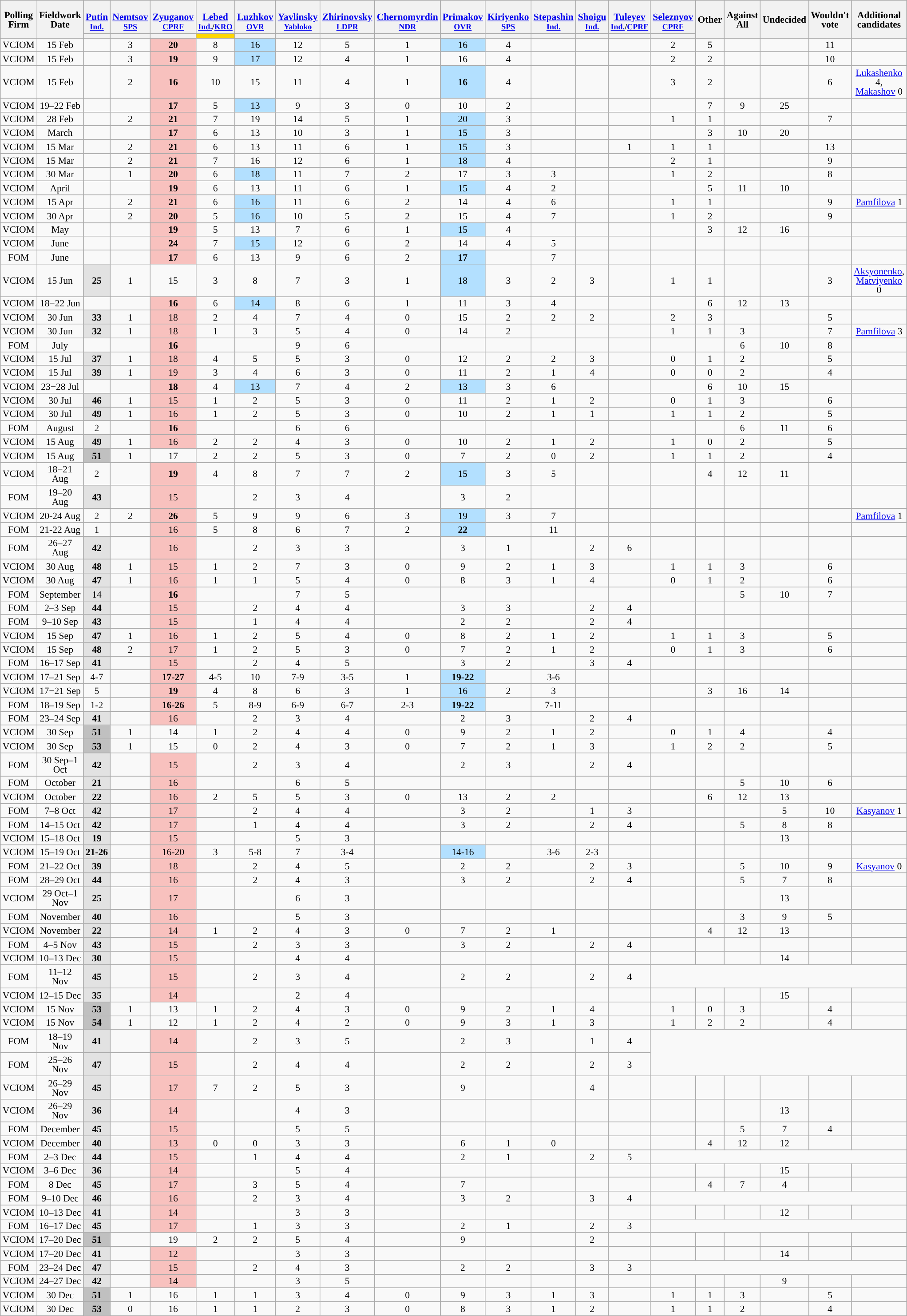<table class=wikitable style="text-align:center;font-size:90%;line-height:14px;">
<tr>
<th rowspan=2>Polling Firm</th>
<th rowspan=2>Fieldwork<br>Date</th>
<th><br><a href='#'>Putin</a><br><small><a href='#'>Ind.</a></small></th>
<th><br><a href='#'>Nemtsov</a><br><small><a href='#'>SPS</a></small></th>
<th><br><a href='#'>Zyuganov</a><br><small><a href='#'>CPRF</a></small></th>
<th><br><a href='#'>Lebed</a><br><small><a href='#'>Ind.</a>/<a href='#'>KRO</a></small></th>
<th><br><a href='#'>Luzhkov</a><br><small><a href='#'>OVR</a></small></th>
<th><br><a href='#'>Yavlinsky</a><br><small><a href='#'>Yabloko</a></small></th>
<th><br><a href='#'>Zhirinovsky</a><br><small><a href='#'>LDPR</a></small></th>
<th><br><a href='#'>Chernomyrdin</a><br><small><a href='#'>NDR</a></small></th>
<th><br><a href='#'>Primakov</a><br><small><a href='#'>OVR</a></small></th>
<th><br><a href='#'>Kiriyenko</a><br><small><a href='#'>SPS</a></small></th>
<th><br><a href='#'>Stepashin</a><br><small><a href='#'>Ind.</a></small></th>
<th><br><a href='#'>Shoigu</a><br><small><a href='#'>Ind.</a></small></th>
<th><br><a href='#'>Tuleyev</a><br><small><a href='#'>Ind.</a>/<a href='#'>CPRF</a></small></th>
<th><br><a href='#'>Seleznyov</a><br><small><a href='#'>CPRF</a></small></th>
<th rowspan=2>Other</th>
<th rowspan=2>Against All</th>
<th rowspan=2>Undecided</th>
<th rowspan=2>Wouldn't vote</th>
<th rowspan=2>Additional candidates</th>
</tr>
<tr>
<th data-sort-type="number" style="background:"></th>
<th data-sort-type="number" style="background:"></th>
<th data-sort-type="number" style="background:"></th>
<th data-sort-type="number" style="background:gold"></th>
<th data-sort-type="number" style="background:"></th>
<th data-sort-type="number" style="background:"></th>
<th data-sort-type="number" style="background:"></th>
<th data-sort-type="number" style="background:"></th>
<th data-sort-type="number" style="background:"></th>
<th data-sort-type="number" style="background:"></th>
<th data-sort-type="number" style="background:"></th>
<th data-sort-type="number" style="background:"></th>
<th data-sort-type="number" style="background:"></th>
<th data-sort-type="number" style="background:"></th>
</tr>
<tr>
<td>VCIOM</td>
<td>15 Feb</td>
<td></td>
<td>3</td>
<td style="background:#F8C1BE"><strong>20</strong></td>
<td>8</td>
<td style="background:#B3E0FF">16</td>
<td>12</td>
<td>5</td>
<td>1</td>
<td style="background:#B3E0FF">16</td>
<td>4</td>
<td></td>
<td></td>
<td></td>
<td>2</td>
<td>5</td>
<td></td>
<td></td>
<td>11</td>
<td></td>
</tr>
<tr>
<td>VCIOM</td>
<td>15 Feb</td>
<td></td>
<td>3</td>
<td style="background:#F8C1BE"><strong>19</strong></td>
<td>9</td>
<td style="background:#B3E0FF">17</td>
<td>12</td>
<td>4</td>
<td>1</td>
<td>16</td>
<td>4</td>
<td></td>
<td></td>
<td></td>
<td>2</td>
<td>2</td>
<td></td>
<td></td>
<td>10</td>
<td></td>
</tr>
<tr>
<td>VCIOM</td>
<td>15 Feb</td>
<td></td>
<td>2</td>
<td style="background:#F8C1BE"><strong>16</strong></td>
<td>10</td>
<td>15</td>
<td>11</td>
<td>4</td>
<td>1</td>
<td style="background:#B3E0FF"><strong>16</strong></td>
<td>4</td>
<td></td>
<td></td>
<td></td>
<td>3</td>
<td>2</td>
<td></td>
<td></td>
<td>6</td>
<td><a href='#'>Lukashenko</a> 4,<br><a href='#'>Makashov</a> 0</td>
</tr>
<tr>
<td>VCIOM</td>
<td>19–22 Feb</td>
<td></td>
<td></td>
<td style="background:#F8C1BE"><strong>17</strong></td>
<td>5</td>
<td style="background:#B3E0FF">13</td>
<td>9</td>
<td>3</td>
<td>0</td>
<td>10</td>
<td>2</td>
<td></td>
<td></td>
<td></td>
<td></td>
<td>7</td>
<td>9</td>
<td>25</td>
<td></td>
<td></td>
</tr>
<tr>
<td>VCIOM</td>
<td>28 Feb</td>
<td></td>
<td>2</td>
<td style="background:#F8C1BE"><strong>21</strong></td>
<td>7</td>
<td>19</td>
<td>14</td>
<td>5</td>
<td>1</td>
<td style="background:#B3E0FF">20</td>
<td>3</td>
<td></td>
<td></td>
<td></td>
<td>1</td>
<td>1</td>
<td></td>
<td></td>
<td>7</td>
<td></td>
</tr>
<tr>
<td>VCIOM</td>
<td>March</td>
<td></td>
<td></td>
<td style="background:#F8C1BE"><strong>17</strong></td>
<td>6</td>
<td>13</td>
<td>10</td>
<td>3</td>
<td>1</td>
<td style="background:#B3E0FF">15</td>
<td>3</td>
<td></td>
<td></td>
<td></td>
<td></td>
<td>3</td>
<td>10</td>
<td>20</td>
<td></td>
<td></td>
</tr>
<tr>
<td>VCIOM</td>
<td>15 Mar</td>
<td></td>
<td>2</td>
<td style="background:#F8C1BE"><strong>21</strong></td>
<td>6</td>
<td>13</td>
<td>11</td>
<td>6</td>
<td>1</td>
<td style="background:#B3E0FF">15</td>
<td>3</td>
<td></td>
<td></td>
<td>1</td>
<td>1</td>
<td>1</td>
<td></td>
<td></td>
<td>13</td>
<td></td>
</tr>
<tr>
<td>VCIOM</td>
<td>15 Mar</td>
<td></td>
<td>2</td>
<td style="background:#F8C1BE"><strong>21</strong></td>
<td>7</td>
<td>16</td>
<td>12</td>
<td>6</td>
<td>1</td>
<td style="background:#B3E0FF">18</td>
<td>4</td>
<td></td>
<td></td>
<td></td>
<td>2</td>
<td>1</td>
<td></td>
<td></td>
<td>9</td>
<td></td>
</tr>
<tr>
<td>VCIOM</td>
<td>30 Mar</td>
<td></td>
<td>1</td>
<td style="background:#F8C1BE"><strong>20</strong></td>
<td>6</td>
<td style="background:#B3E0FF">18</td>
<td>11</td>
<td>7</td>
<td>2</td>
<td>17</td>
<td>3</td>
<td>3</td>
<td></td>
<td></td>
<td>1</td>
<td>2</td>
<td></td>
<td></td>
<td>8</td>
<td></td>
</tr>
<tr>
<td>VCIOM</td>
<td>April</td>
<td></td>
<td></td>
<td style="background:#F8C1BE"><strong>19</strong></td>
<td>6</td>
<td>13</td>
<td>11</td>
<td>6</td>
<td>1</td>
<td style="background:#B3E0FF">15</td>
<td>4</td>
<td>2</td>
<td></td>
<td></td>
<td></td>
<td>5</td>
<td>11</td>
<td>10</td>
<td></td>
<td></td>
</tr>
<tr>
<td>VCIOM</td>
<td>15 Apr</td>
<td></td>
<td>2</td>
<td style="background:#F8C1BE"><strong>21</strong></td>
<td>6</td>
<td style="background:#B3E0FF">16</td>
<td>11</td>
<td>6</td>
<td>2</td>
<td>14</td>
<td>4</td>
<td>6</td>
<td></td>
<td></td>
<td>1</td>
<td>1</td>
<td></td>
<td></td>
<td>9</td>
<td><a href='#'>Pamfilova</a> 1</td>
</tr>
<tr>
<td>VCIOM</td>
<td>30 Apr</td>
<td></td>
<td>2</td>
<td style="background:#F8C1BE"><strong>20</strong></td>
<td>5</td>
<td style="background:#B3E0FF">16</td>
<td>10</td>
<td>5</td>
<td>2</td>
<td>15</td>
<td>4</td>
<td>7</td>
<td></td>
<td></td>
<td>1</td>
<td>2</td>
<td></td>
<td></td>
<td>9</td>
<td></td>
</tr>
<tr>
<td>VCIOM</td>
<td>May</td>
<td></td>
<td></td>
<td style="background:#F8C1BE"><strong>19</strong></td>
<td>5</td>
<td>13</td>
<td>7</td>
<td>6</td>
<td>1</td>
<td style="background:#B3E0FF">15</td>
<td>4</td>
<td></td>
<td></td>
<td></td>
<td></td>
<td>3</td>
<td>12</td>
<td>16</td>
<td></td>
<td></td>
</tr>
<tr>
<td>VCIOM</td>
<td>June</td>
<td></td>
<td></td>
<td style="background:#F8C1BE"><strong>24</strong></td>
<td>7</td>
<td style="background:#B3E0FF">15</td>
<td>12</td>
<td>6</td>
<td>2</td>
<td>14</td>
<td>4</td>
<td>5</td>
<td></td>
<td></td>
<td></td>
<td></td>
<td></td>
<td></td>
<td></td>
<td></td>
</tr>
<tr>
<td>FOM</td>
<td>June</td>
<td></td>
<td></td>
<td style="background:#F8C1BE"><strong>17</strong></td>
<td>6</td>
<td>13</td>
<td>9</td>
<td>6</td>
<td>2</td>
<td style="background:#B3E0FF"><strong>17</strong></td>
<td></td>
<td>7</td>
<td></td>
<td></td>
<td></td>
<td></td>
<td></td>
<td></td>
<td></td>
<td></td>
</tr>
<tr>
<td>VCIOM</td>
<td>15 Jun</td>
<td style="background:#E2E2E2"><strong>25</strong></td>
<td>1</td>
<td>15</td>
<td>3</td>
<td>8</td>
<td>7</td>
<td>3</td>
<td>1</td>
<td style="background:#B3E0FF">18</td>
<td>3</td>
<td>2</td>
<td>3</td>
<td></td>
<td>1</td>
<td>1</td>
<td></td>
<td></td>
<td>3</td>
<td><a href='#'>Aksyonenko</a>, <a href='#'>Matviyenko</a><br>0</td>
</tr>
<tr>
<td>VCIOM</td>
<td>18−22 Jun</td>
<td></td>
<td></td>
<td style="background:#F8C1BE"><strong>16</strong></td>
<td>6</td>
<td style="background:#B3E0FF">14</td>
<td>8</td>
<td>6</td>
<td>1</td>
<td>11</td>
<td>3</td>
<td>4</td>
<td></td>
<td></td>
<td></td>
<td>6</td>
<td>12</td>
<td>13</td>
<td></td>
<td></td>
</tr>
<tr>
<td>VCIOM</td>
<td>30 Jun</td>
<td style="background:#E2E2E2"><strong>33</strong></td>
<td>1</td>
<td style="background:#F8C1BE">18</td>
<td>2</td>
<td>4</td>
<td>7</td>
<td>4</td>
<td>0</td>
<td>15</td>
<td>2</td>
<td>2</td>
<td>2</td>
<td></td>
<td>2</td>
<td>3</td>
<td></td>
<td></td>
<td>5</td>
<td></td>
</tr>
<tr>
<td>VCIOM</td>
<td>30 Jun</td>
<td style="background:#E2E2E2"><strong>32</strong></td>
<td>1</td>
<td style="background:#F8C1BE">18</td>
<td>1</td>
<td>3</td>
<td>5</td>
<td>4</td>
<td>0</td>
<td>14</td>
<td>2</td>
<td></td>
<td></td>
<td></td>
<td>1</td>
<td>1</td>
<td>3</td>
<td></td>
<td>7</td>
<td><a href='#'>Pamfilova</a> 3</td>
</tr>
<tr>
<td>FOM</td>
<td>July</td>
<td></td>
<td></td>
<td style="background:#F8C1BE"><strong>16</strong></td>
<td></td>
<td></td>
<td>9</td>
<td>6</td>
<td></td>
<td></td>
<td></td>
<td></td>
<td></td>
<td></td>
<td></td>
<td></td>
<td>6</td>
<td>10</td>
<td>8</td>
<td></td>
</tr>
<tr>
<td>VCIOM</td>
<td>15 Jul</td>
<td style="background:#E2E2E2"><strong>37</strong></td>
<td>1</td>
<td style="background:#F8C1BE">18</td>
<td>4</td>
<td>5</td>
<td>5</td>
<td>3</td>
<td>0</td>
<td>12</td>
<td>2</td>
<td>2</td>
<td>3</td>
<td></td>
<td>0</td>
<td>1</td>
<td>2</td>
<td></td>
<td>5</td>
<td></td>
</tr>
<tr>
<td>VCIOM</td>
<td>15 Jul</td>
<td style="background:#E2E2E2"><strong>39</strong></td>
<td>1</td>
<td style="background:#F8C1BE">19</td>
<td>3</td>
<td>4</td>
<td>6</td>
<td>3</td>
<td>0</td>
<td>11</td>
<td>2</td>
<td>1</td>
<td>4</td>
<td></td>
<td>0</td>
<td>0</td>
<td>2</td>
<td></td>
<td>4</td>
<td></td>
</tr>
<tr>
<td>VCIOM</td>
<td>23−28 Jul</td>
<td></td>
<td></td>
<td style="background:#F8C1BE"><strong>18</strong></td>
<td>4</td>
<td style="background:#B3E0FF">13</td>
<td>7</td>
<td>4</td>
<td>2</td>
<td style="background:#B3E0FF">13</td>
<td>3</td>
<td>6</td>
<td></td>
<td></td>
<td></td>
<td>6</td>
<td>10</td>
<td>15</td>
<td></td>
<td></td>
</tr>
<tr>
<td>VCIOM</td>
<td>30 Jul</td>
<td style="background:#E2E2E2"><strong>46</strong></td>
<td>1</td>
<td style="background:#F8C1BE">15</td>
<td>1</td>
<td>2</td>
<td>5</td>
<td>3</td>
<td>0</td>
<td>11</td>
<td>2</td>
<td>1</td>
<td>2</td>
<td></td>
<td>0</td>
<td>1</td>
<td>3</td>
<td></td>
<td>6</td>
<td></td>
</tr>
<tr>
<td>VCIOM</td>
<td>30 Jul</td>
<td style="background:#E2E2E2"><strong>49</strong></td>
<td>1</td>
<td style="background:#F8C1BE">16</td>
<td>1</td>
<td>2</td>
<td>5</td>
<td>3</td>
<td>0</td>
<td>10</td>
<td>2</td>
<td>1</td>
<td>1</td>
<td></td>
<td>1</td>
<td>1</td>
<td>2</td>
<td></td>
<td>5</td>
<td></td>
</tr>
<tr>
<td>FOM</td>
<td>August</td>
<td>2</td>
<td></td>
<td style="background:#F8C1BE"><strong>16</strong></td>
<td></td>
<td></td>
<td>6</td>
<td>6</td>
<td></td>
<td></td>
<td></td>
<td></td>
<td></td>
<td></td>
<td></td>
<td></td>
<td>6</td>
<td>11</td>
<td>6</td>
<td></td>
</tr>
<tr>
<td>VCIOM</td>
<td>15 Aug</td>
<td style="background:#E2E2E2"><strong>49</strong></td>
<td>1</td>
<td style="background:#F8C1BE">16</td>
<td>2</td>
<td>2</td>
<td>4</td>
<td>3</td>
<td>0</td>
<td>10</td>
<td>2</td>
<td>1</td>
<td>2</td>
<td></td>
<td>1</td>
<td>0</td>
<td>2</td>
<td></td>
<td>5</td>
<td></td>
</tr>
<tr>
<td>VCIOM</td>
<td>15 Aug</td>
<td style="background:#C0C0C0"><strong>51</strong></td>
<td>1</td>
<td>17</td>
<td>2</td>
<td>2</td>
<td>5</td>
<td>3</td>
<td>0</td>
<td>7</td>
<td>2</td>
<td>0</td>
<td>2</td>
<td></td>
<td>1</td>
<td>1</td>
<td>2</td>
<td></td>
<td>4</td>
<td></td>
</tr>
<tr>
<td>VCIOM</td>
<td>18−21 Aug</td>
<td>2</td>
<td></td>
<td style="background:#F8C1BE"><strong>19</strong></td>
<td>4</td>
<td>8</td>
<td>7</td>
<td>7</td>
<td>2</td>
<td style="background:#B3E0FF">15</td>
<td>3</td>
<td>5</td>
<td></td>
<td></td>
<td></td>
<td>4</td>
<td>12</td>
<td>11</td>
<td></td>
<td></td>
</tr>
<tr>
<td>FOM</td>
<td>19–20 Aug</td>
<td style="background:#E2E2E2"><strong>43</strong></td>
<td></td>
<td style="background:#F8C1BE">15</td>
<td></td>
<td>2</td>
<td>3</td>
<td>4</td>
<td></td>
<td>3</td>
<td>2</td>
<td></td>
<td></td>
<td></td>
<td></td>
<td></td>
<td></td>
<td></td>
<td></td>
<td></td>
</tr>
<tr>
<td>VCIOM</td>
<td>20-24 Aug</td>
<td>2</td>
<td>2</td>
<td style="background:#F8C1BE"><strong>26</strong></td>
<td>5</td>
<td>9</td>
<td>9</td>
<td>6</td>
<td>3</td>
<td style="background:#B3E0FF">19</td>
<td>3</td>
<td>7</td>
<td></td>
<td></td>
<td></td>
<td></td>
<td></td>
<td></td>
<td></td>
<td><a href='#'>Pamfilova</a> 1</td>
</tr>
<tr>
<td>FOM</td>
<td>21-22 Aug</td>
<td>1</td>
<td></td>
<td style="background:#F8C1BE">16</td>
<td>5</td>
<td>8</td>
<td>6</td>
<td>7</td>
<td>2</td>
<td style="background:#B3E0FF"><strong>22</strong></td>
<td></td>
<td>11</td>
<td></td>
<td></td>
<td></td>
<td></td>
<td></td>
<td></td>
<td></td>
<td></td>
</tr>
<tr>
<td>FOM</td>
<td>26–27 Aug</td>
<td style="background:#E2E2E2"><strong>42</strong></td>
<td></td>
<td style="background:#F8C1BE">16</td>
<td></td>
<td>2</td>
<td>3</td>
<td>3</td>
<td></td>
<td>3</td>
<td>1</td>
<td></td>
<td>2</td>
<td>6</td>
<td></td>
<td></td>
<td></td>
<td></td>
<td></td>
<td></td>
</tr>
<tr>
<td>VCIOM</td>
<td>30 Aug</td>
<td style="background:#E2E2E2"><strong>48</strong></td>
<td>1</td>
<td style="background:#F8C1BE">15</td>
<td>1</td>
<td>2</td>
<td>7</td>
<td>3</td>
<td>0</td>
<td>9</td>
<td>2</td>
<td>1</td>
<td>3</td>
<td></td>
<td>1</td>
<td>1</td>
<td>3</td>
<td></td>
<td>6</td>
<td></td>
</tr>
<tr>
<td>VCIOM</td>
<td>30 Aug</td>
<td style="background:#E2E2E2"><strong>47</strong></td>
<td>1</td>
<td style="background:#F8C1BE">16</td>
<td>1</td>
<td>1</td>
<td>5</td>
<td>4</td>
<td>0</td>
<td>8</td>
<td>3</td>
<td>1</td>
<td>4</td>
<td></td>
<td>0</td>
<td>1</td>
<td>2</td>
<td></td>
<td>6</td>
<td></td>
</tr>
<tr>
<td>FOM</td>
<td>September</td>
<td style="background:#E2E2E2">14</td>
<td></td>
<td style="background:#F8C1BE"><strong>16</strong></td>
<td></td>
<td></td>
<td>7</td>
<td>5</td>
<td></td>
<td></td>
<td></td>
<td></td>
<td></td>
<td></td>
<td></td>
<td></td>
<td>5</td>
<td>10</td>
<td>7</td>
<td></td>
</tr>
<tr>
<td>FOM</td>
<td>2–3 Sep</td>
<td style="background:#E2E2E2"><strong>44</strong></td>
<td></td>
<td style="background:#F8C1BE">15</td>
<td></td>
<td>2</td>
<td>4</td>
<td>4</td>
<td></td>
<td>3</td>
<td>3</td>
<td></td>
<td>2</td>
<td>4</td>
<td></td>
<td></td>
<td></td>
<td></td>
<td></td>
<td></td>
</tr>
<tr>
<td>FOM</td>
<td>9–10 Sep</td>
<td style="background:#E2E2E2"><strong>43</strong></td>
<td></td>
<td style="background:#F8C1BE">15</td>
<td></td>
<td>1</td>
<td>4</td>
<td>4</td>
<td></td>
<td>2</td>
<td>2</td>
<td></td>
<td>2</td>
<td>4</td>
<td></td>
<td></td>
<td></td>
<td></td>
<td></td>
<td></td>
</tr>
<tr>
<td>VCIOM</td>
<td>15 Sep</td>
<td style="background:#E2E2E2"><strong>47</strong></td>
<td>1</td>
<td style="background:#F8C1BE">16</td>
<td>1</td>
<td>2</td>
<td>5</td>
<td>4</td>
<td>0</td>
<td>8</td>
<td>2</td>
<td>1</td>
<td>2</td>
<td></td>
<td>1</td>
<td>1</td>
<td>3</td>
<td></td>
<td>5</td>
<td></td>
</tr>
<tr>
<td>VCIOM</td>
<td>15 Sep</td>
<td style="background:#E2E2E2"><strong>48</strong></td>
<td>2</td>
<td style="background:#F8C1BE">17</td>
<td>1</td>
<td>2</td>
<td>5</td>
<td>3</td>
<td>0</td>
<td>7</td>
<td>2</td>
<td>1</td>
<td>2</td>
<td></td>
<td>0</td>
<td>1</td>
<td>3</td>
<td></td>
<td>6</td>
<td></td>
</tr>
<tr>
<td>FOM</td>
<td>16–17 Sep</td>
<td style="background:#E2E2E2"><strong>41</strong></td>
<td></td>
<td style="background:#F8C1BE">15</td>
<td></td>
<td>2</td>
<td>4</td>
<td>5</td>
<td></td>
<td>3</td>
<td>2</td>
<td></td>
<td>3</td>
<td>4</td>
<td></td>
<td></td>
<td></td>
<td></td>
<td></td>
<td></td>
</tr>
<tr>
<td>VCIOM</td>
<td>17–21 Sep</td>
<td>4-7</td>
<td></td>
<td style="background:#F8C1BE"><strong>17-27</strong></td>
<td>4-5</td>
<td>10</td>
<td>7-9</td>
<td>3-5</td>
<td>1</td>
<td style="background:#B3E0FF"><strong>19-22</strong></td>
<td></td>
<td>3-6</td>
<td></td>
<td></td>
<td></td>
<td></td>
<td></td>
<td></td>
<td></td>
<td></td>
</tr>
<tr>
<td>VCIOM</td>
<td>17−21 Sep</td>
<td>5</td>
<td></td>
<td style="background:#F8C1BE"><strong>19</strong></td>
<td>4</td>
<td>8</td>
<td>6</td>
<td>3</td>
<td>1</td>
<td style="background:#B3E0FF">16</td>
<td>2</td>
<td>3</td>
<td></td>
<td></td>
<td></td>
<td>3</td>
<td>16</td>
<td>14</td>
<td></td>
<td></td>
</tr>
<tr>
<td>FOM</td>
<td>18–19 Sep</td>
<td>1-2</td>
<td></td>
<td style="background:#F8C1BE"><strong>16-26</strong></td>
<td>5</td>
<td>8-9</td>
<td>6-9</td>
<td>6-7</td>
<td>2-3</td>
<td style="background:#B3E0FF"><strong>19-22</strong></td>
<td></td>
<td>7-11</td>
<td></td>
<td></td>
<td></td>
<td></td>
<td></td>
<td></td>
<td></td>
<td></td>
</tr>
<tr>
<td>FOM</td>
<td>23–24 Sep</td>
<td style="background:#E2E2E2"><strong>41</strong></td>
<td></td>
<td style="background:#F8C1BE">16</td>
<td></td>
<td>2</td>
<td>3</td>
<td>4</td>
<td></td>
<td>2</td>
<td>3</td>
<td></td>
<td>2</td>
<td>4</td>
<td></td>
<td></td>
<td></td>
<td></td>
<td></td>
<td></td>
</tr>
<tr>
<td>VCIOM</td>
<td>30 Sep</td>
<td style="background:#C0C0C0"><strong>51</strong></td>
<td>1</td>
<td>14</td>
<td>1</td>
<td>2</td>
<td>4</td>
<td>4</td>
<td>0</td>
<td>9</td>
<td>2</td>
<td>1</td>
<td>2</td>
<td></td>
<td>0</td>
<td>1</td>
<td>4</td>
<td></td>
<td>4</td>
<td></td>
</tr>
<tr>
<td>VCIOM</td>
<td>30 Sep</td>
<td style="background:#C0C0C0"><strong>53</strong></td>
<td>1</td>
<td>15</td>
<td>0</td>
<td>2</td>
<td>4</td>
<td>3</td>
<td>0</td>
<td>7</td>
<td>2</td>
<td>1</td>
<td>3</td>
<td></td>
<td>1</td>
<td>2</td>
<td>2</td>
<td></td>
<td>5</td>
<td></td>
</tr>
<tr>
<td>FOM</td>
<td>30 Sep–1 Oct</td>
<td style="background:#E2E2E2"><strong>42</strong></td>
<td></td>
<td style="background:#F8C1BE">15</td>
<td></td>
<td>2</td>
<td>3</td>
<td>4</td>
<td></td>
<td>2</td>
<td>3</td>
<td></td>
<td>2</td>
<td>4</td>
<td></td>
<td></td>
<td></td>
<td></td>
<td></td>
<td></td>
</tr>
<tr>
<td>FOM</td>
<td>October</td>
<td style="background:#E2E2E2"><strong>21</strong></td>
<td></td>
<td style="background:#F8C1BE">16</td>
<td></td>
<td></td>
<td>6</td>
<td>5</td>
<td></td>
<td></td>
<td></td>
<td></td>
<td></td>
<td></td>
<td></td>
<td></td>
<td>5</td>
<td>10</td>
<td>6</td>
<td></td>
</tr>
<tr>
<td>VCIOM</td>
<td>October</td>
<td style="background:#E2E2E2"><strong>22</strong></td>
<td></td>
<td style="background:#F8C1BE">16</td>
<td>2</td>
<td>5</td>
<td>5</td>
<td>3</td>
<td>0</td>
<td>13</td>
<td>2</td>
<td>2</td>
<td></td>
<td></td>
<td></td>
<td>6</td>
<td>12</td>
<td>13</td>
<td></td>
<td></td>
</tr>
<tr>
<td>FOM</td>
<td>7–8 Oct</td>
<td style="background:#E2E2E2"><strong>42</strong></td>
<td></td>
<td style="background:#F8C1BE">17</td>
<td></td>
<td>2</td>
<td>4</td>
<td>4</td>
<td></td>
<td>3</td>
<td>2</td>
<td></td>
<td>1</td>
<td>3</td>
<td></td>
<td></td>
<td></td>
<td>5</td>
<td>10</td>
<td><a href='#'>Kasyanov</a> 1</td>
</tr>
<tr>
<td>FOM</td>
<td>14–15 Oct</td>
<td style="background:#E2E2E2"><strong>42</strong></td>
<td></td>
<td style="background:#F8C1BE">17</td>
<td></td>
<td>1</td>
<td>4</td>
<td>4</td>
<td></td>
<td>3</td>
<td>2</td>
<td></td>
<td>2</td>
<td>4</td>
<td></td>
<td></td>
<td>5</td>
<td>8</td>
<td>8</td>
<td></td>
</tr>
<tr>
<td>VCIOM</td>
<td>15–18 Oct</td>
<td style="background:#E2E2E2"><strong>19</strong></td>
<td></td>
<td style="background:#F8C1BE">15</td>
<td></td>
<td></td>
<td>5</td>
<td>3</td>
<td></td>
<td></td>
<td></td>
<td></td>
<td></td>
<td></td>
<td></td>
<td></td>
<td></td>
<td>13</td>
<td></td>
<td></td>
</tr>
<tr>
<td>VCIOM</td>
<td>15–19 Oct</td>
<td style="background:#E2E2E2"><strong>21-26</strong></td>
<td></td>
<td style="background:#F8C1BE">16-20</td>
<td>3</td>
<td>5-8</td>
<td>7</td>
<td>3-4</td>
<td></td>
<td style="background:#B3E0FF">14-16</td>
<td></td>
<td>3-6</td>
<td>2-3</td>
<td></td>
<td></td>
<td></td>
<td></td>
<td></td>
<td></td>
<td></td>
</tr>
<tr>
<td>FOM</td>
<td>21–22 Oct</td>
<td style="background:#E2E2E2"><strong>39</strong></td>
<td></td>
<td style="background:#F8C1BE">18</td>
<td></td>
<td>2</td>
<td>4</td>
<td>5</td>
<td></td>
<td>2</td>
<td>2</td>
<td></td>
<td>2</td>
<td>3</td>
<td></td>
<td></td>
<td>5</td>
<td>10</td>
<td>9</td>
<td><a href='#'>Kasyanov</a> 0</td>
</tr>
<tr>
<td>FOM</td>
<td>28–29 Oct</td>
<td style="background:#E2E2E2"><strong>44</strong></td>
<td></td>
<td style="background:#F8C1BE">16</td>
<td></td>
<td>2</td>
<td>4</td>
<td>3</td>
<td></td>
<td>3</td>
<td>2</td>
<td></td>
<td>2</td>
<td>4</td>
<td></td>
<td></td>
<td>5</td>
<td>7</td>
<td>8</td>
<td></td>
</tr>
<tr>
<td>VCIOM</td>
<td>29 Oct–1 Nov</td>
<td style="background:#E2E2E2"><strong>25</strong></td>
<td></td>
<td style="background:#F8C1BE">17</td>
<td></td>
<td></td>
<td>6</td>
<td>3</td>
<td></td>
<td></td>
<td></td>
<td></td>
<td></td>
<td></td>
<td></td>
<td></td>
<td></td>
<td>13</td>
<td></td>
<td></td>
</tr>
<tr>
<td>FOM</td>
<td>November</td>
<td style="background:#E2E2E2"><strong>40</strong></td>
<td></td>
<td style="background:#F8C1BE">16</td>
<td></td>
<td></td>
<td>5</td>
<td>3</td>
<td></td>
<td></td>
<td></td>
<td></td>
<td></td>
<td></td>
<td></td>
<td></td>
<td>3</td>
<td>9</td>
<td>5</td>
<td></td>
</tr>
<tr>
<td>VCIOM</td>
<td>November</td>
<td style="background:#E2E2E2"><strong>22</strong></td>
<td></td>
<td style="background:#F8C1BE">14</td>
<td>1</td>
<td>2</td>
<td>4</td>
<td>3</td>
<td>0</td>
<td>7</td>
<td>2</td>
<td>1</td>
<td></td>
<td></td>
<td></td>
<td>4</td>
<td>12</td>
<td>13</td>
<td></td>
<td></td>
</tr>
<tr>
<td>FOM</td>
<td>4–5 Nov</td>
<td style="background:#E2E2E2"><strong>43</strong></td>
<td></td>
<td style="background:#F8C1BE">15</td>
<td></td>
<td>2</td>
<td>3</td>
<td>3</td>
<td></td>
<td>3</td>
<td>2</td>
<td></td>
<td>2</td>
<td>4</td>
<td></td>
<td></td>
<td></td>
<td></td>
<td></td>
<td></td>
</tr>
<tr>
<td>VCIOM</td>
<td>10–13 Dec</td>
<td style="background:#E2E2E2"><strong>30</strong></td>
<td></td>
<td style="background:#F8C1BE">15</td>
<td></td>
<td></td>
<td>4</td>
<td>4</td>
<td></td>
<td></td>
<td></td>
<td></td>
<td></td>
<td></td>
<td></td>
<td></td>
<td></td>
<td>14</td>
<td></td>
<td></td>
</tr>
<tr>
<td>FOM</td>
<td>11–12 Nov</td>
<td style="background:#E2E2E2"><strong>45</strong></td>
<td></td>
<td style="background:#F8C1BE">15</td>
<td></td>
<td>2</td>
<td>3</td>
<td>4</td>
<td></td>
<td>2</td>
<td>2</td>
<td></td>
<td>2</td>
<td>4</td>
</tr>
<tr>
<td>VCIOM</td>
<td>12–15 Dec</td>
<td style="background:#E2E2E2"><strong>35</strong></td>
<td></td>
<td style="background:#F8C1BE">14</td>
<td></td>
<td></td>
<td>2</td>
<td>4</td>
<td></td>
<td></td>
<td></td>
<td></td>
<td></td>
<td></td>
<td></td>
<td></td>
<td></td>
<td>15</td>
<td></td>
<td></td>
</tr>
<tr>
<td>VCIOM</td>
<td>15 Nov</td>
<td style="background:#C0C0C0"><strong>53</strong></td>
<td>1</td>
<td>13</td>
<td>1</td>
<td>2</td>
<td>4</td>
<td>3</td>
<td>0</td>
<td>9</td>
<td>2</td>
<td>1</td>
<td>4</td>
<td></td>
<td>1</td>
<td>0</td>
<td>3</td>
<td></td>
<td>4</td>
<td></td>
</tr>
<tr>
<td>VCIOM</td>
<td>15 Nov</td>
<td style="background:#C0C0C0"><strong>54</strong></td>
<td>1</td>
<td>12</td>
<td>1</td>
<td>2</td>
<td>4</td>
<td>2</td>
<td>0</td>
<td>9</td>
<td>3</td>
<td>1</td>
<td>3</td>
<td></td>
<td>1</td>
<td>2</td>
<td>2</td>
<td></td>
<td>4</td>
<td></td>
</tr>
<tr>
<td>FOM</td>
<td>18–19 Nov</td>
<td style="background:#E2E2E2"><strong>41</strong></td>
<td></td>
<td style="background:#F8C1BE">14</td>
<td></td>
<td>2</td>
<td>3</td>
<td>5</td>
<td></td>
<td>2</td>
<td>3</td>
<td></td>
<td>1</td>
<td>4</td>
</tr>
<tr>
<td>FOM</td>
<td>25–26 Nov</td>
<td style="background:#E2E2E2"><strong>47</strong></td>
<td></td>
<td style="background:#F8C1BE">15</td>
<td></td>
<td>2</td>
<td>4</td>
<td>4</td>
<td></td>
<td>2</td>
<td>2</td>
<td></td>
<td>2</td>
<td>3</td>
</tr>
<tr>
<td>VCIOM</td>
<td>26–29 Nov</td>
<td style="background:#E2E2E2"><strong>45</strong></td>
<td></td>
<td style="background:#F8C1BE">17</td>
<td>7</td>
<td>2</td>
<td>5</td>
<td>3</td>
<td></td>
<td>9</td>
<td></td>
<td></td>
<td>4</td>
<td></td>
<td></td>
<td></td>
<td></td>
<td></td>
<td></td>
<td></td>
</tr>
<tr>
<td>VCIOM</td>
<td>26–29 Nov</td>
<td style="background:#E2E2E2"><strong>36</strong></td>
<td></td>
<td style="background:#F8C1BE">14</td>
<td></td>
<td></td>
<td>4</td>
<td>3</td>
<td></td>
<td></td>
<td></td>
<td></td>
<td></td>
<td></td>
<td></td>
<td></td>
<td></td>
<td>13</td>
<td></td>
<td></td>
</tr>
<tr>
<td>FOM</td>
<td>December</td>
<td style="background:#E2E2E2"><strong>45</strong></td>
<td></td>
<td style="background:#F8C1BE">15</td>
<td></td>
<td></td>
<td>5</td>
<td>5</td>
<td></td>
<td></td>
<td></td>
<td></td>
<td></td>
<td></td>
<td></td>
<td></td>
<td>5</td>
<td>7</td>
<td>4</td>
<td></td>
</tr>
<tr>
<td>VCIOM</td>
<td>December</td>
<td style="background:#E2E2E2"><strong>40</strong></td>
<td></td>
<td style="background:#F8C1BE">13</td>
<td>0</td>
<td>0</td>
<td>3</td>
<td>3</td>
<td></td>
<td>6</td>
<td>1</td>
<td>0</td>
<td></td>
<td></td>
<td></td>
<td>4</td>
<td>12</td>
<td>12</td>
<td></td>
<td></td>
</tr>
<tr>
<td>FOM</td>
<td>2–3 Dec</td>
<td style="background:#E2E2E2"><strong>44</strong></td>
<td></td>
<td style="background:#F8C1BE">15</td>
<td></td>
<td>1</td>
<td>4</td>
<td>4</td>
<td></td>
<td>2</td>
<td>1</td>
<td></td>
<td>2</td>
<td>5</td>
</tr>
<tr>
<td>VCIOM</td>
<td>3–6 Dec</td>
<td style="background:#E2E2E2"><strong>36</strong></td>
<td></td>
<td style="background:#F8C1BE">14</td>
<td></td>
<td></td>
<td>5</td>
<td>4</td>
<td></td>
<td></td>
<td></td>
<td></td>
<td></td>
<td></td>
<td></td>
<td></td>
<td></td>
<td>15</td>
<td></td>
<td></td>
</tr>
<tr>
<td>FOM</td>
<td>8 Dec</td>
<td style="background:#E2E2E2"><strong>45</strong></td>
<td></td>
<td style="background:#F8C1BE">17</td>
<td></td>
<td>3</td>
<td>5</td>
<td>4</td>
<td></td>
<td>7</td>
<td></td>
<td></td>
<td></td>
<td></td>
<td></td>
<td>4</td>
<td>7</td>
<td>4</td>
<td></td>
<td></td>
</tr>
<tr>
<td>FOM</td>
<td>9–10 Dec</td>
<td style="background:#E2E2E2"><strong>46</strong></td>
<td></td>
<td style="background:#F8C1BE">16</td>
<td></td>
<td>2</td>
<td>3</td>
<td>4</td>
<td></td>
<td>3</td>
<td>2</td>
<td></td>
<td>3</td>
<td>4</td>
</tr>
<tr>
<td>VCIOM</td>
<td>10–13 Dec</td>
<td style="background:#E2E2E2"><strong>41</strong></td>
<td></td>
<td style="background:#F8C1BE">14</td>
<td></td>
<td></td>
<td>3</td>
<td>3</td>
<td></td>
<td></td>
<td></td>
<td></td>
<td></td>
<td></td>
<td></td>
<td></td>
<td></td>
<td>12</td>
<td></td>
<td></td>
</tr>
<tr>
<td>FOM</td>
<td>16–17 Dec</td>
<td style="background:#E2E2E2"><strong>45</strong></td>
<td></td>
<td style="background:#F8C1BE">17</td>
<td></td>
<td>1</td>
<td>3</td>
<td>3</td>
<td></td>
<td>2</td>
<td>1</td>
<td></td>
<td>2</td>
<td>3</td>
</tr>
<tr>
<td>VCIOM</td>
<td>17–20 Dec</td>
<td style="background:#C0C0C0"><strong>51</strong></td>
<td></td>
<td>19</td>
<td>2</td>
<td>2</td>
<td>5</td>
<td>4</td>
<td></td>
<td>9</td>
<td></td>
<td></td>
<td>2</td>
<td></td>
<td></td>
<td></td>
<td></td>
<td></td>
<td></td>
<td></td>
</tr>
<tr>
<td>VCIOM</td>
<td>17–20 Dec</td>
<td style="background:#E2E2E2"><strong>41</strong></td>
<td></td>
<td style="background:#F8C1BE">12</td>
<td></td>
<td></td>
<td>3</td>
<td>3</td>
<td></td>
<td></td>
<td></td>
<td></td>
<td></td>
<td></td>
<td></td>
<td></td>
<td></td>
<td>14</td>
<td></td>
<td></td>
</tr>
<tr>
<td>FOM</td>
<td>23–24 Dec</td>
<td style="background:#E2E2E2"><strong>47</strong></td>
<td></td>
<td style="background:#F8C1BE">15</td>
<td></td>
<td>2</td>
<td>4</td>
<td>3</td>
<td></td>
<td>2</td>
<td>2</td>
<td></td>
<td>3</td>
<td>3</td>
</tr>
<tr>
<td>VCIOM</td>
<td>24–27 Dec</td>
<td style="background:#E2E2E2"><strong>42</strong></td>
<td></td>
<td style="background:#F8C1BE">14</td>
<td></td>
<td></td>
<td>3</td>
<td>5</td>
<td></td>
<td></td>
<td></td>
<td></td>
<td></td>
<td></td>
<td></td>
<td></td>
<td></td>
<td>9</td>
<td></td>
<td></td>
</tr>
<tr>
<td>VCIOM</td>
<td>30 Dec</td>
<td style="background:#C0C0C0"><strong>51</strong></td>
<td>1</td>
<td>16</td>
<td>1</td>
<td>1</td>
<td>3</td>
<td>4</td>
<td>0</td>
<td>9</td>
<td>3</td>
<td>1</td>
<td>3</td>
<td></td>
<td>1</td>
<td>1</td>
<td>3</td>
<td></td>
<td>5</td>
<td></td>
</tr>
<tr>
<td>VCIOM</td>
<td>30 Dec</td>
<td style="background:#C0C0C0"><strong>53</strong></td>
<td>0</td>
<td>16</td>
<td>1</td>
<td>1</td>
<td>2</td>
<td>3</td>
<td>0</td>
<td>8</td>
<td>3</td>
<td>1</td>
<td>2</td>
<td></td>
<td>1</td>
<td>1</td>
<td>2</td>
<td></td>
<td>4</td>
<td></td>
</tr>
</table>
